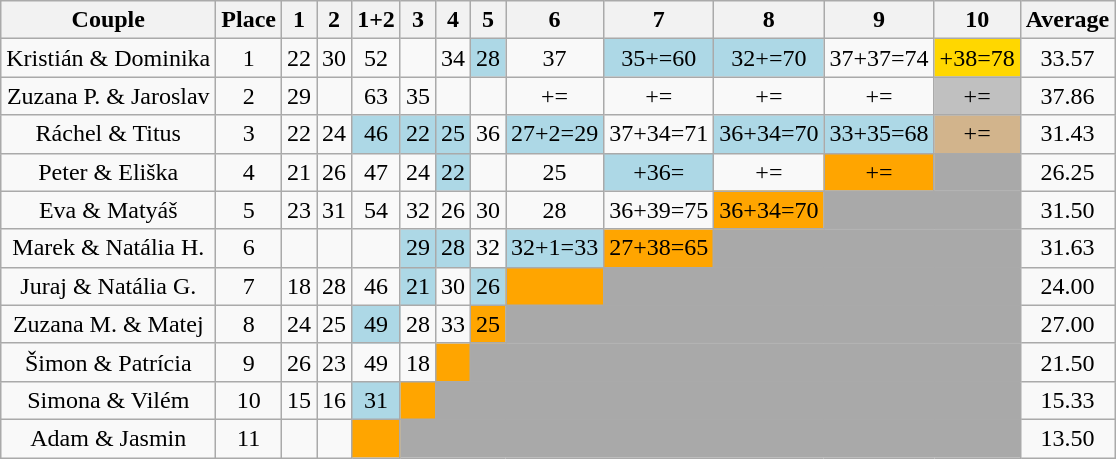<table class="wikitable sortable" align="center" style="text-align:center">
<tr>
<th>Couple</th>
<th>Place</th>
<th>1</th>
<th>2</th>
<th>1+2</th>
<th>3</th>
<th>4</th>
<th>5</th>
<th>6</th>
<th>7</th>
<th>8</th>
<th>9</th>
<th>10</th>
<th>Average</th>
</tr>
<tr>
<td>Kristián & Dominika</td>
<td>1</td>
<td>22</td>
<td>30</td>
<td>52</td>
<td></td>
<td>34</td>
<td bgcolor="lightblue">28</td>
<td>37</td>
<td bgcolor="lightblue">35+=60</td>
<td bgcolor="lightblue">32+=70</td>
<td>37+37=74</td>
<td bgcolor="gold">+38=78</td>
<td>33.57</td>
</tr>
<tr>
<td>Zuzana P. & Jaroslav</td>
<td>2</td>
<td>29</td>
<td></td>
<td>63</td>
<td>35</td>
<td></td>
<td></td>
<td>+=</td>
<td>+=</td>
<td>+=</td>
<td>+=</td>
<td bgcolor="silver">+=</td>
<td>37.86</td>
</tr>
<tr>
<td>Ráchel & Titus</td>
<td>3</td>
<td>22</td>
<td>24</td>
<td bgcolor="lightblue">46</td>
<td bgcolor="lightblue">22</td>
<td bgcolor="lightblue">25</td>
<td>36</td>
<td bgcolor="lightblue">27+2=29</td>
<td>37+34=71</td>
<td bgcolor="lightblue">36+34=70</td>
<td bgcolor="lightblue">33+35=68</td>
<td bgcolor="tan">+=</td>
<td>31.43</td>
</tr>
<tr>
<td>Peter & Eliška</td>
<td>4</td>
<td>21</td>
<td>26</td>
<td>47</td>
<td>24</td>
<td bgcolor="lightblue">22</td>
<td></td>
<td>25</td>
<td bgcolor="lightblue">+36=</td>
<td>+=</td>
<td bgcolor=orange>+=</td>
<td colspan=1 bgcolor=darkgrey></td>
<td>26.25</td>
</tr>
<tr>
<td>Eva & Matyáš</td>
<td>5</td>
<td>23</td>
<td>31</td>
<td>54</td>
<td>32</td>
<td>26</td>
<td>30</td>
<td>28</td>
<td>36+39=75</td>
<td bgcolor=orange>36+34=70</td>
<td colspan=2 bgcolor=darkgrey></td>
<td>31.50</td>
</tr>
<tr>
<td>Marek & Natália H.</td>
<td>6</td>
<td></td>
<td></td>
<td></td>
<td bgcolor=lightblue>29</td>
<td bgcolor=lightblue>28</td>
<td>32</td>
<td bgcolor=lightblue>32+1=33</td>
<td bgcolor=orange>27+38=65</td>
<td colspan=3 bgcolor=darkgrey></td>
<td>31.63</td>
</tr>
<tr>
<td>Juraj & Natália G.</td>
<td>7</td>
<td>18</td>
<td>28</td>
<td>46</td>
<td bgcolor=lightblue>21</td>
<td>30</td>
<td bgcolor=lightblue>26</td>
<td bgcolor=orange></td>
<td colspan=4 bgcolor=darkgrey></td>
<td>24.00</td>
</tr>
<tr>
<td>Zuzana M. & Matej</td>
<td>8</td>
<td>24</td>
<td>25</td>
<td bgcolor=lightblue>49</td>
<td>28</td>
<td>33</td>
<td bgcolor=orange>25</td>
<td colspan=5 bgcolor=darkgrey></td>
<td>27.00</td>
</tr>
<tr>
<td>Šimon & Patrícia</td>
<td>9</td>
<td>26</td>
<td>23</td>
<td>49</td>
<td>18</td>
<td bgcolor=orange></td>
<td colspan=6 bgcolor=darkgrey></td>
<td>21.50</td>
</tr>
<tr>
<td>Simona & Vilém</td>
<td>10</td>
<td>15</td>
<td>16</td>
<td bgcolor=lightblue>31</td>
<td bgcolor=orange></td>
<td colspan=7 bgcolor=darkgrey></td>
<td>15.33</td>
</tr>
<tr>
<td>Adam & Jasmin</td>
<td>11</td>
<td></td>
<td></td>
<td bgcolor=orange></td>
<td colspan=8 bgcolor=darkgrey></td>
<td>13.50</td>
</tr>
</table>
